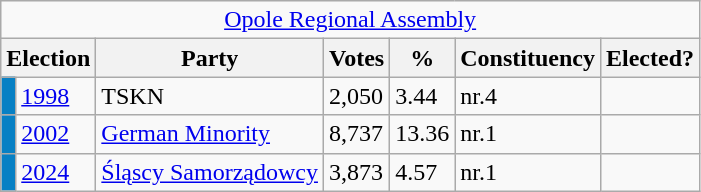<table class = 'wikitable'>
<tr>
<td colspan="7" style="text-align:center;"><a href='#'>Opole Regional Assembly</a></td>
</tr>
<tr>
<th colspan="2">Election</th>
<th>Party</th>
<th>Votes</th>
<th>%</th>
<th>Constituency</th>
<th>Elected?</th>
</tr>
<tr>
<td style="background-color: #0780C4"></td>
<td><a href='#'>1998</a></td>
<td>TSKN</td>
<td>2,050</td>
<td>3.44</td>
<td>nr.4</td>
<td></td>
</tr>
<tr>
<td style="background-color: #0780C4"></td>
<td><a href='#'>2002</a></td>
<td><a href='#'>German Minority</a></td>
<td>8,737</td>
<td>13.36</td>
<td>nr.1</td>
<td></td>
</tr>
<tr>
<td style="background-color: #0780C4"></td>
<td><a href='#'>2024</a></td>
<td><a href='#'>Śląscy Samorządowcy</a></td>
<td>3,873</td>
<td>4.57</td>
<td>nr.1</td>
<td></td>
</tr>
</table>
